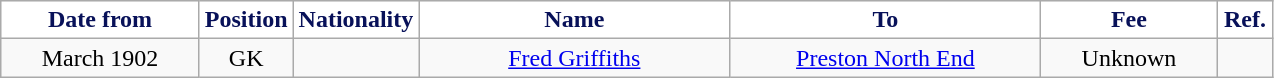<table class="wikitable" style="text-align:center">
<tr>
<th style="background:#FFFFFF; color:#081159; width:125px;">Date from</th>
<th style="background:#FFFFFF; color:#081159; width:50px;">Position</th>
<th style="background:#FFFFFF; color:#081159; width:50px;">Nationality</th>
<th style="background:#FFFFFF; color:#081159; width:200px;">Name</th>
<th style="background:#FFFFFF; color:#081159; width:200px;">To</th>
<th style="background:#FFFFFF; color:#081159; width:110px;">Fee</th>
<th style="background:#FFFFFF; color:#081159; width:30px;">Ref.</th>
</tr>
<tr>
<td>March 1902</td>
<td>GK</td>
<td></td>
<td><a href='#'>Fred Griffiths</a></td>
<td><a href='#'>Preston North End</a></td>
<td>Unknown</td>
<td></td>
</tr>
</table>
